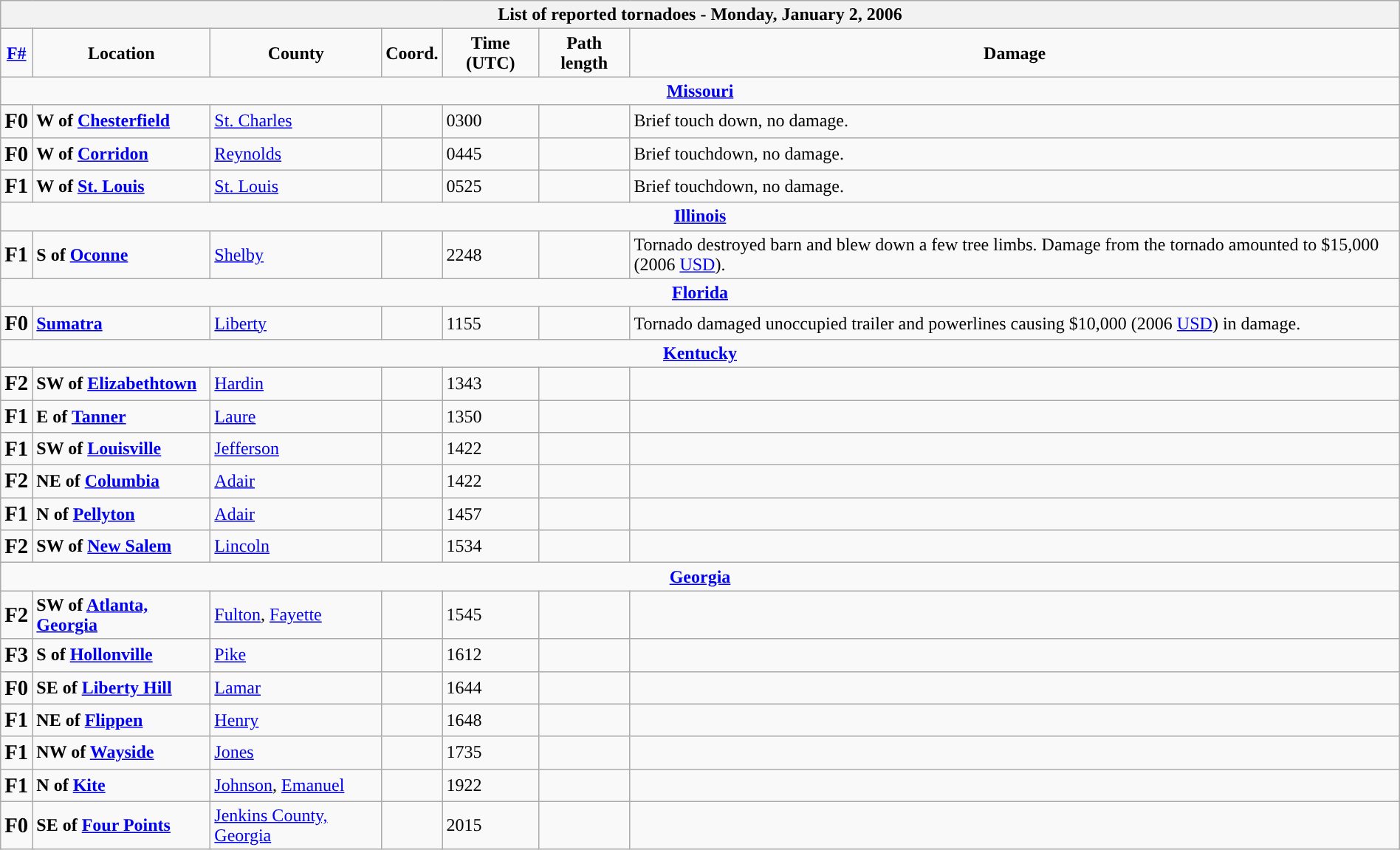<table class="wikitable collapsible" width="100%">
<tr>
<th colspan="7">List of reported tornadoes - Monday, January 2, 2006</th>
</tr>
<tr style="text-align:center;">
<td><strong><a href='#'>F#</a></strong></td>
<td><strong>Location</strong></td>
<td><strong>County</strong></td>
<td><strong>Coord.</strong></td>
<td><strong>Time (UTC)</strong></td>
<td><strong>Path length</strong></td>
<td><strong>Damage</strong></td>
</tr>
<tr>
<td colspan="7" align=center><strong><a href='#'>Missouri</a></strong></td>
</tr>
<tr>
<td><big><strong>F0</strong></big></td>
<td><strong>W of <a href='#'>Chesterfield</a></strong></td>
<td><a href='#'>St. Charles</a></td>
<td></td>
<td>0300</td>
<td></td>
<td>Brief touch down, no damage.</td>
</tr>
<tr>
<td><big><strong>F0</strong></big></td>
<td><strong>W of <a href='#'>Corridon</a></strong></td>
<td><a href='#'>Reynolds</a></td>
<td></td>
<td>0445</td>
<td></td>
<td>Brief touchdown, no damage.</td>
</tr>
<tr>
<td><big><strong>F1</strong></big></td>
<td><strong>W of <a href='#'>St. Louis</a></strong></td>
<td><a href='#'>St. Louis</a></td>
<td></td>
<td>0525</td>
<td></td>
<td>Brief touchdown, no damage.</td>
</tr>
<tr>
<td colspan="7" align=center><strong><a href='#'>Illinois</a></strong></td>
</tr>
<tr>
<td><big><strong>F1</strong></big></td>
<td><strong>S of <a href='#'>Oconne</a></strong></td>
<td><a href='#'>Shelby</a></td>
<td></td>
<td>2248</td>
<td></td>
<td>Tornado destroyed barn and blew down a few tree limbs. Damage from the tornado amounted to  $15,000 (2006 <a href='#'>USD</a>).</td>
</tr>
<tr>
<td colspan="7" align=center><strong><a href='#'>Florida</a></strong></td>
</tr>
<tr>
<td><big><strong>F0</strong></big></td>
<td><strong><a href='#'>Sumatra</a></strong></td>
<td><a href='#'>Liberty</a></td>
<td></td>
<td>1155</td>
<td></td>
<td>Tornado damaged unoccupied trailer and powerlines causing $10,000 (2006 <a href='#'>USD</a>) in damage.</td>
</tr>
<tr>
<td colspan="7" align=center><strong><a href='#'>Kentucky</a></strong></td>
</tr>
<tr>
<td><big><strong>F2</strong></big></td>
<td><strong>SW of <a href='#'>Elizabethtown</a></strong></td>
<td><a href='#'>Hardin</a></td>
<td></td>
<td>1343</td>
<td></td>
<td></td>
</tr>
<tr>
<td><big><strong>F1</strong></big></td>
<td><strong>E of <a href='#'>Tanner</a></strong></td>
<td><a href='#'>Laure</a></td>
<td></td>
<td>1350</td>
<td></td>
<td></td>
</tr>
<tr>
<td><big><strong>F1</strong></big></td>
<td><strong>SW of <a href='#'>Louisville</a></strong></td>
<td><a href='#'>Jefferson</a></td>
<td></td>
<td>1422</td>
<td></td>
<td></td>
</tr>
<tr>
<td><big><strong>F2</strong></big></td>
<td><strong>NE of <a href='#'>Columbia</a></strong></td>
<td><a href='#'>Adair</a></td>
<td></td>
<td>1422</td>
<td></td>
<td></td>
</tr>
<tr>
<td><big><strong>F1</strong></big></td>
<td><strong>N of <a href='#'>Pellyton</a></strong></td>
<td><a href='#'>Adair</a></td>
<td></td>
<td>1457</td>
<td></td>
<td></td>
</tr>
<tr>
<td><big><strong>F2</strong></big></td>
<td><strong>SW of <a href='#'>New Salem</a></strong></td>
<td><a href='#'>Lincoln</a></td>
<td></td>
<td>1534</td>
<td></td>
<td></td>
</tr>
<tr>
<td colspan="7" align=center><strong><a href='#'>Georgia</a></strong></td>
</tr>
<tr>
<td><big><strong>F2</strong></big></td>
<td><strong>SW of <a href='#'>Atlanta, Georgia</a></strong></td>
<td><a href='#'>Fulton</a>, <a href='#'>Fayette</a></td>
<td></td>
<td>1545</td>
<td></td>
<td></td>
</tr>
<tr>
<td><big><strong>F3</strong></big></td>
<td><strong>S of <a href='#'>Hollonville</a></strong></td>
<td><a href='#'>Pike</a></td>
<td></td>
<td>1612</td>
<td></td>
<td></td>
</tr>
<tr>
<td><big><strong>F0</strong></big></td>
<td><strong>SE of <a href='#'>Liberty Hill</a></strong></td>
<td><a href='#'>Lamar</a></td>
<td></td>
<td>1644</td>
<td></td>
<td></td>
</tr>
<tr>
<td><big><strong>F1</strong></big></td>
<td><strong>NE of <a href='#'>Flippen</a></strong></td>
<td><a href='#'>Henry</a></td>
<td></td>
<td>1648</td>
<td></td>
<td></td>
</tr>
<tr>
<td><big><strong>F1</strong></big></td>
<td><strong>NW of <a href='#'>Wayside</a></strong></td>
<td><a href='#'>Jones</a></td>
<td></td>
<td>1735</td>
<td></td>
<td></td>
</tr>
<tr>
<td><big><strong>F1</strong></big></td>
<td><strong>N of <a href='#'>Kite</a></strong></td>
<td><a href='#'>Johnson</a>, <a href='#'>Emanuel</a></td>
<td></td>
<td>1922</td>
<td></td>
<td></td>
</tr>
<tr>
<td><big><strong>F0</strong></big></td>
<td><strong>SE of <a href='#'>Four Points</a></strong></td>
<td><a href='#'>Jenkins County, Georgia</a></td>
<td></td>
<td>2015</td>
<td></td>
<td></td>
</tr>
</table>
